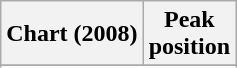<table class="wikitable sortable plainrowheaders" style="text-align:center">
<tr>
<th scope="col">Chart (2008)</th>
<th scope="col">Peak<br>position</th>
</tr>
<tr>
</tr>
<tr>
</tr>
<tr>
</tr>
</table>
